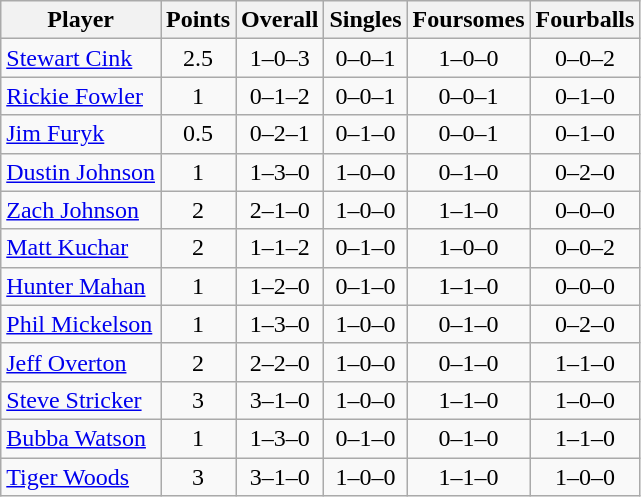<table class="wikitable sortable" style="text-align:center">
<tr>
<th>Player</th>
<th>Points</th>
<th>Overall</th>
<th>Singles</th>
<th>Foursomes</th>
<th>Fourballs</th>
</tr>
<tr>
<td align=left><a href='#'>Stewart Cink</a></td>
<td>2.5</td>
<td>1–0–3</td>
<td>0–0–1</td>
<td>1–0–0</td>
<td>0–0–2</td>
</tr>
<tr>
<td align=left><a href='#'>Rickie Fowler</a></td>
<td>1</td>
<td>0–1–2</td>
<td>0–0–1</td>
<td>0–0–1</td>
<td>0–1–0</td>
</tr>
<tr>
<td align=left><a href='#'>Jim Furyk</a></td>
<td>0.5</td>
<td>0–2–1</td>
<td>0–1–0</td>
<td>0–0–1</td>
<td>0–1–0</td>
</tr>
<tr>
<td align=left><a href='#'>Dustin Johnson</a></td>
<td>1</td>
<td>1–3–0</td>
<td>1–0–0</td>
<td>0–1–0</td>
<td>0–2–0</td>
</tr>
<tr>
<td align=left><a href='#'>Zach Johnson</a></td>
<td>2</td>
<td>2–1–0</td>
<td>1–0–0</td>
<td>1–1–0</td>
<td>0–0–0</td>
</tr>
<tr>
<td align=left><a href='#'>Matt Kuchar</a></td>
<td>2</td>
<td>1–1–2</td>
<td>0–1–0</td>
<td>1–0–0</td>
<td>0–0–2</td>
</tr>
<tr>
<td align=left><a href='#'>Hunter Mahan</a></td>
<td>1</td>
<td>1–2–0</td>
<td>0–1–0</td>
<td>1–1–0</td>
<td>0–0–0</td>
</tr>
<tr>
<td align=left><a href='#'>Phil Mickelson</a></td>
<td>1</td>
<td>1–3–0</td>
<td>1–0–0</td>
<td>0–1–0</td>
<td>0–2–0</td>
</tr>
<tr>
<td align=left><a href='#'>Jeff Overton</a></td>
<td>2</td>
<td>2–2–0</td>
<td>1–0–0</td>
<td>0–1–0</td>
<td>1–1–0</td>
</tr>
<tr>
<td align=left><a href='#'>Steve Stricker</a></td>
<td>3</td>
<td>3–1–0</td>
<td>1–0–0</td>
<td>1–1–0</td>
<td>1–0–0</td>
</tr>
<tr>
<td align=left><a href='#'>Bubba Watson</a></td>
<td>1</td>
<td>1–3–0</td>
<td>0–1–0</td>
<td>0–1–0</td>
<td>1–1–0</td>
</tr>
<tr>
<td align=left><a href='#'>Tiger Woods</a></td>
<td>3</td>
<td>3–1–0</td>
<td>1–0–0</td>
<td>1–1–0</td>
<td>1–0–0</td>
</tr>
</table>
